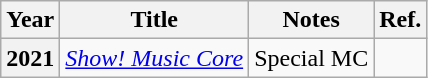<table class="wikitable plainrowheaders" style="text-align:center">
<tr>
<th scope="col">Year</th>
<th scope="col">Title</th>
<th scope="col">Notes</th>
<th scope="col" class="unsortable">Ref.</th>
</tr>
<tr>
<th scope="row">2021</th>
<td><em><a href='#'>Show! Music Core</a></em></td>
<td>Special MC</td>
<td></td>
</tr>
</table>
